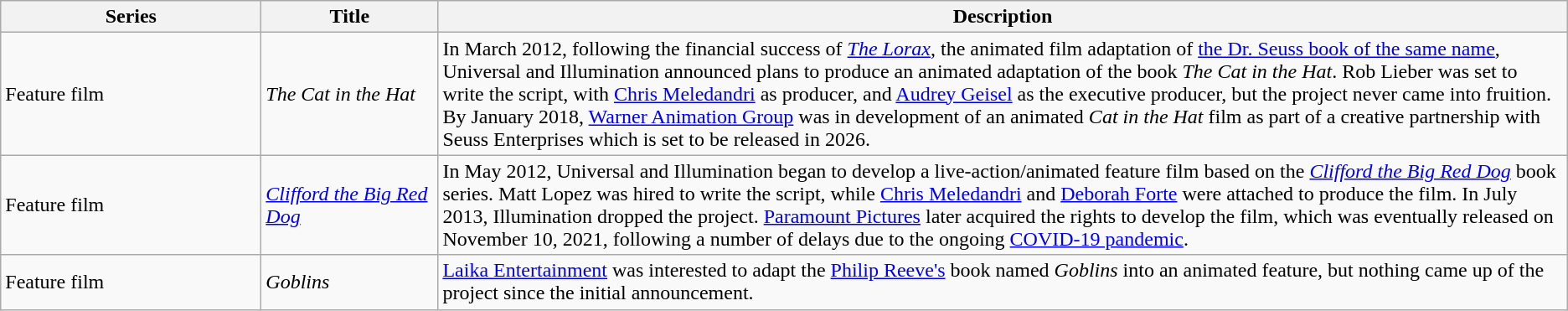<table class="wikitable">
<tr>
<th style="width:150pt;">Series</th>
<th style="width:100pt;">Title</th>
<th>Description</th>
</tr>
<tr>
<td>Feature film</td>
<td><em>The Cat in the Hat</em></td>
<td>In March 2012, following the financial success of <em><a href='#'>The Lorax</a></em>, the animated film adaptation of <a href='#'>the Dr. Seuss book of the same name</a>, Universal and Illumination announced plans to produce an animated adaptation of the book <em>The Cat in the Hat</em>. Rob Lieber was set to write the script, with <a href='#'>Chris Meledandri</a> as producer, and <a href='#'>Audrey Geisel</a> as the executive producer, but the project never came into fruition. By January 2018, <a href='#'>Warner Animation Group</a> was in development of an animated <em>Cat in the Hat</em> film as part of a creative partnership with Seuss Enterprises which is set to be released in 2026.</td>
</tr>
<tr>
<td>Feature film</td>
<td><em><a href='#'>Clifford the Big Red Dog</a></em></td>
<td>In May 2012, Universal and Illumination began to develop a live-action/animated feature film based on the <em><a href='#'>Clifford the Big Red Dog</a></em> book series. Matt Lopez was hired to write the script, while <a href='#'>Chris Meledandri</a> and <a href='#'>Deborah Forte</a> were attached to produce the film. In July 2013, Illumination dropped the project. <a href='#'>Paramount Pictures</a> later acquired the rights to develop the film, which was eventually released on November 10, 2021, following a number of delays due to the ongoing <a href='#'>COVID-19 pandemic</a>.</td>
</tr>
<tr>
<td>Feature film</td>
<td><em>Goblins</em></td>
<td><a href='#'>Laika Entertainment</a> was interested to adapt the <a href='#'>Philip Reeve's</a> book named <em>Goblins</em> into an animated feature, but nothing came up of the project since the initial announcement.</td>
</tr>
</table>
